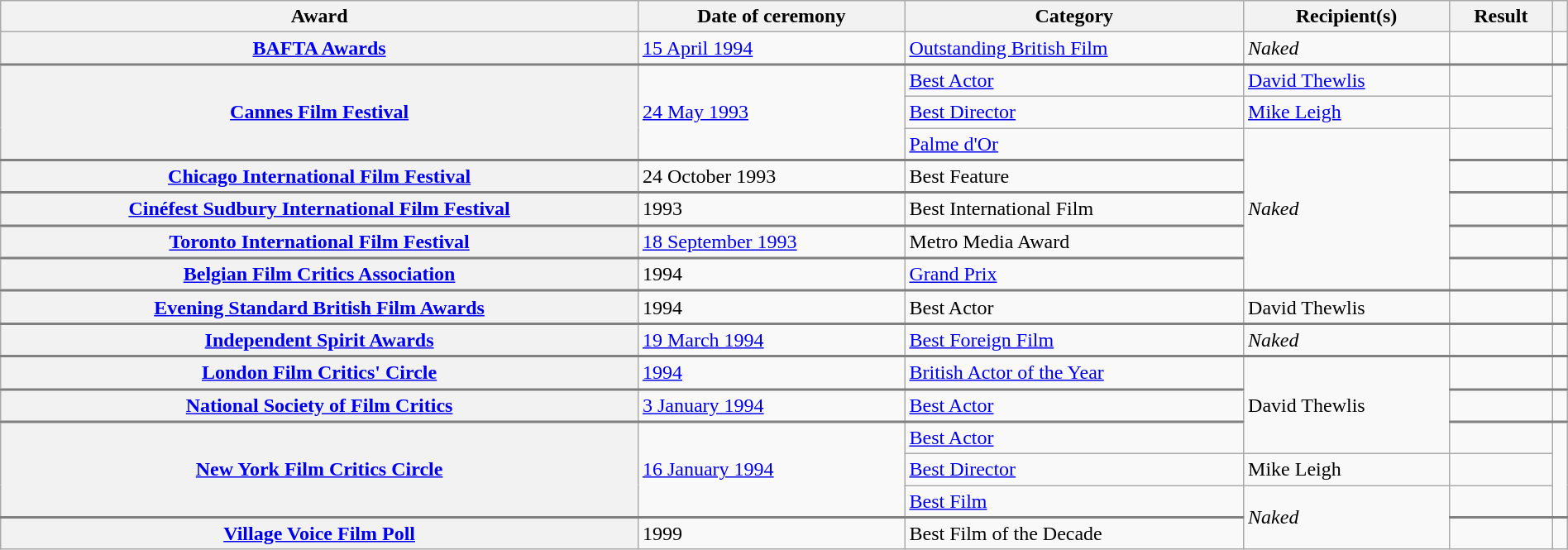<table class="wikitable plainrowheaders sortable" style="width:100%;">
<tr>
<th scope="col">Award</th>
<th scope="col">Date of ceremony</th>
<th scope="col">Category</th>
<th scope="col">Recipient(s)</th>
<th>Result</th>
<th scope="col" class="unsortable"></th>
</tr>
<tr>
<th scope="row"><a href='#'>BAFTA Awards</a></th>
<td><a href='#'>15 April 1994</a></td>
<td><a href='#'>Outstanding British Film</a></td>
<td><em>Naked</em></td>
<td></td>
<td align="center"></td>
</tr>
<tr style="border-top:2px solid gray;">
<th rowspan="3" scope="row"><a href='#'>Cannes Film Festival</a></th>
<td rowspan="3"><a href='#'>24 May 1993</a></td>
<td><a href='#'>Best Actor</a></td>
<td><a href='#'>David Thewlis</a></td>
<td></td>
<td rowspan="3" align="center"></td>
</tr>
<tr>
<td><a href='#'>Best Director</a></td>
<td><a href='#'>Mike Leigh</a></td>
<td></td>
</tr>
<tr>
<td><a href='#'>Palme d'Or</a></td>
<td rowspan="5" ><em>Naked</em></td>
<td></td>
</tr>
<tr style="border-top:2px solid gray;">
<th scope="row"><a href='#'>Chicago International Film Festival</a></th>
<td>24 October 1993</td>
<td>Best Feature</td>
<td></td>
<td></td>
</tr>
<tr style="border-top:2px solid gray;">
<th scope="row"><a href='#'>Cinéfest Sudbury International Film Festival</a></th>
<td>1993</td>
<td>Best International Film</td>
<td></td>
<td></td>
</tr>
<tr style="border-top:2px solid gray;">
<th scope="row"><a href='#'>Toronto International Film Festival</a></th>
<td><a href='#'>18 September 1993</a></td>
<td>Metro Media Award</td>
<td></td>
<td></td>
</tr>
<tr style="border-top:2px solid gray;">
<th scope="row"><a href='#'>Belgian Film Critics Association</a></th>
<td>1994</td>
<td><a href='#'>Grand Prix</a></td>
<td></td>
<td align="center"></td>
</tr>
<tr style="border-top:2px solid gray;">
<th scope="row"><a href='#'>Evening Standard British Film Awards</a></th>
<td>1994</td>
<td>Best Actor</td>
<td>David Thewlis</td>
<td></td>
<td align="center"></td>
</tr>
<tr style="border-top:2px solid gray;">
<th scope="row"><a href='#'>Independent Spirit Awards</a></th>
<td><a href='#'>19 March 1994</a></td>
<td><a href='#'>Best Foreign Film</a></td>
<td><em>Naked</em></td>
<td></td>
<td align="center"></td>
</tr>
<tr style="border-top:2px solid gray;">
<th scope="row"><a href='#'>London Film Critics' Circle</a></th>
<td><a href='#'>1994</a></td>
<td><a href='#'>British Actor of the Year</a></td>
<td rowspan="3">David Thewlis</td>
<td></td>
<td align="center"></td>
</tr>
<tr style="border-top:2px solid gray;">
<th scope="row"><a href='#'>National Society of Film Critics</a></th>
<td><a href='#'>3 January 1994</a></td>
<td><a href='#'>Best Actor</a></td>
<td></td>
<td></td>
</tr>
<tr style="border-top:2px solid gray;">
<th rowspan="3" scope="row"><a href='#'>New York Film Critics Circle</a></th>
<td rowspan="3"><a href='#'>16 January 1994</a></td>
<td><a href='#'>Best Actor</a></td>
<td></td>
<td rowspan="3"></td>
</tr>
<tr>
<td><a href='#'>Best Director</a></td>
<td>Mike Leigh</td>
<td></td>
</tr>
<tr>
<td><a href='#'>Best Film</a></td>
<td rowspan="2"><em>Naked</em></td>
<td></td>
</tr>
<tr style="border-top:2px solid gray;">
<th scope="row"><a href='#'>Village Voice Film Poll</a></th>
<td>1999</td>
<td>Best Film of the Decade</td>
<td></td>
<td></td>
</tr>
</table>
